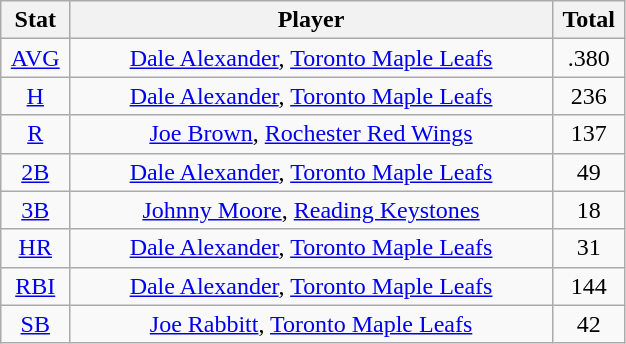<table class="wikitable" width="33%" style="text-align:center;">
<tr>
<th width="5%">Stat</th>
<th width="60%">Player</th>
<th width="5%">Total</th>
</tr>
<tr>
<td><a href='#'>AVG</a></td>
<td><a href='#'>Dale Alexander</a>, <a href='#'>Toronto Maple Leafs</a></td>
<td>.380</td>
</tr>
<tr>
<td><a href='#'>H</a></td>
<td><a href='#'>Dale Alexander</a>, <a href='#'>Toronto Maple Leafs</a></td>
<td>236</td>
</tr>
<tr>
<td><a href='#'>R</a></td>
<td><a href='#'>Joe Brown</a>, <a href='#'>Rochester Red Wings</a></td>
<td>137</td>
</tr>
<tr>
<td><a href='#'>2B</a></td>
<td><a href='#'>Dale Alexander</a>, <a href='#'>Toronto Maple Leafs</a></td>
<td>49</td>
</tr>
<tr>
<td><a href='#'>3B</a></td>
<td><a href='#'>Johnny Moore</a>, <a href='#'>Reading Keystones</a></td>
<td>18</td>
</tr>
<tr>
<td><a href='#'>HR</a></td>
<td><a href='#'>Dale Alexander</a>, <a href='#'>Toronto Maple Leafs</a></td>
<td>31</td>
</tr>
<tr>
<td><a href='#'>RBI</a></td>
<td><a href='#'>Dale Alexander</a>, <a href='#'>Toronto Maple Leafs</a></td>
<td>144</td>
</tr>
<tr>
<td><a href='#'>SB</a></td>
<td><a href='#'>Joe Rabbitt</a>, <a href='#'>Toronto Maple Leafs</a></td>
<td>42</td>
</tr>
</table>
